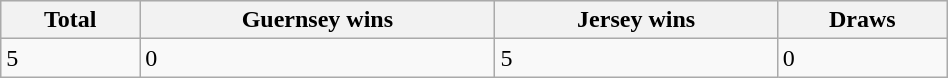<table class="wikitable" style="width:50%;">
<tr style="background:#efefef;">
<th>Total</th>
<th>Guernsey wins</th>
<th>Jersey wins</th>
<th>Draws</th>
</tr>
<tr>
<td>5</td>
<td>0</td>
<td>5</td>
<td>0</td>
</tr>
</table>
